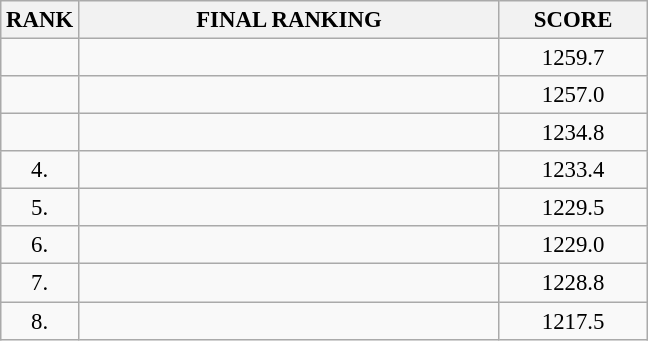<table class="wikitable" style="font-size:95%;">
<tr>
<th>RANK</th>
<th align="left" style="width: 18em">FINAL RANKING</th>
<th align="center" style="width: 6em">SCORE</th>
</tr>
<tr>
<td align="center"></td>
<td></td>
<td align="center">1259.7</td>
</tr>
<tr>
<td align="center"></td>
<td></td>
<td align="center">1257.0</td>
</tr>
<tr>
<td align="center"></td>
<td></td>
<td align="center">1234.8</td>
</tr>
<tr>
<td align="center">4.</td>
<td></td>
<td align="center">1233.4</td>
</tr>
<tr>
<td align="center">5.</td>
<td></td>
<td align="center">1229.5</td>
</tr>
<tr>
<td align="center">6.</td>
<td></td>
<td align="center">1229.0</td>
</tr>
<tr>
<td align="center">7.</td>
<td></td>
<td align="center">1228.8</td>
</tr>
<tr>
<td align="center">8.</td>
<td></td>
<td align="center">1217.5</td>
</tr>
</table>
